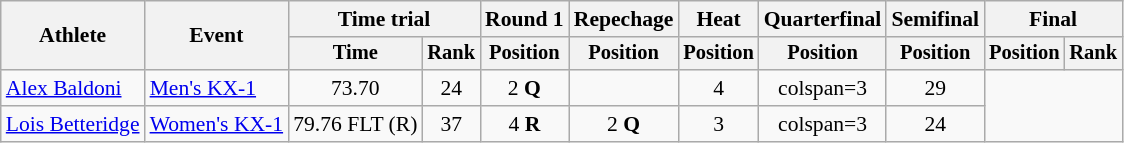<table class=wikitable style=font-size:90%;text-align:center>
<tr>
<th rowspan=2>Athlete</th>
<th rowspan=2>Event</th>
<th colspan=2>Time trial</th>
<th>Round 1</th>
<th>Repechage</th>
<th>Heat</th>
<th>Quarterfinal</th>
<th>Semifinal</th>
<th colspan=2>Final</th>
</tr>
<tr style=font-size:95%>
<th>Time</th>
<th>Rank</th>
<th>Position</th>
<th>Position</th>
<th>Position</th>
<th>Position</th>
<th>Position</th>
<th>Position</th>
<th>Rank</th>
</tr>
<tr>
<td align=left><a href='#'>Alex Baldoni</a></td>
<td align=left><a href='#'>Men's KX-1</a></td>
<td>73.70</td>
<td>24</td>
<td>2 <strong>Q</strong></td>
<td></td>
<td>4</td>
<td>colspan=3 </td>
<td>29</td>
</tr>
<tr>
<td align=left><a href='#'>Lois Betteridge</a></td>
<td align=left><a href='#'>Women's KX-1</a></td>
<td>79.76 FLT (R)</td>
<td>37</td>
<td>4 <strong>R</strong></td>
<td>2 <strong>Q</strong></td>
<td>3</td>
<td>colspan=3 </td>
<td>24</td>
</tr>
</table>
